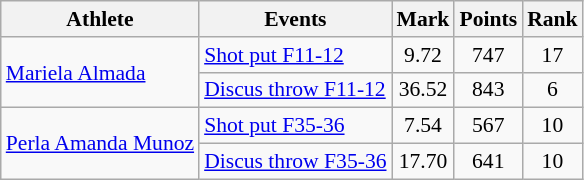<table class=wikitable style="font-size:90%">
<tr>
<th>Athlete</th>
<th>Events</th>
<th>Mark</th>
<th>Points</th>
<th>Rank</th>
</tr>
<tr>
<td rowspan="2"><a href='#'>Mariela Almada</a></td>
<td><a href='#'>Shot put F11-12</a></td>
<td align="center">9.72</td>
<td align="center">747</td>
<td align="center">17</td>
</tr>
<tr>
<td><a href='#'>Discus throw F11-12</a></td>
<td align="center">36.52</td>
<td align="center">843</td>
<td align="center">6</td>
</tr>
<tr>
<td rowspan="2"><a href='#'>Perla Amanda Munoz</a></td>
<td><a href='#'>Shot put F35-36</a></td>
<td align="center">7.54</td>
<td align="center">567</td>
<td align="center">10</td>
</tr>
<tr>
<td><a href='#'>Discus throw F35-36</a></td>
<td align="center">17.70</td>
<td align="center">641</td>
<td align="center">10</td>
</tr>
</table>
